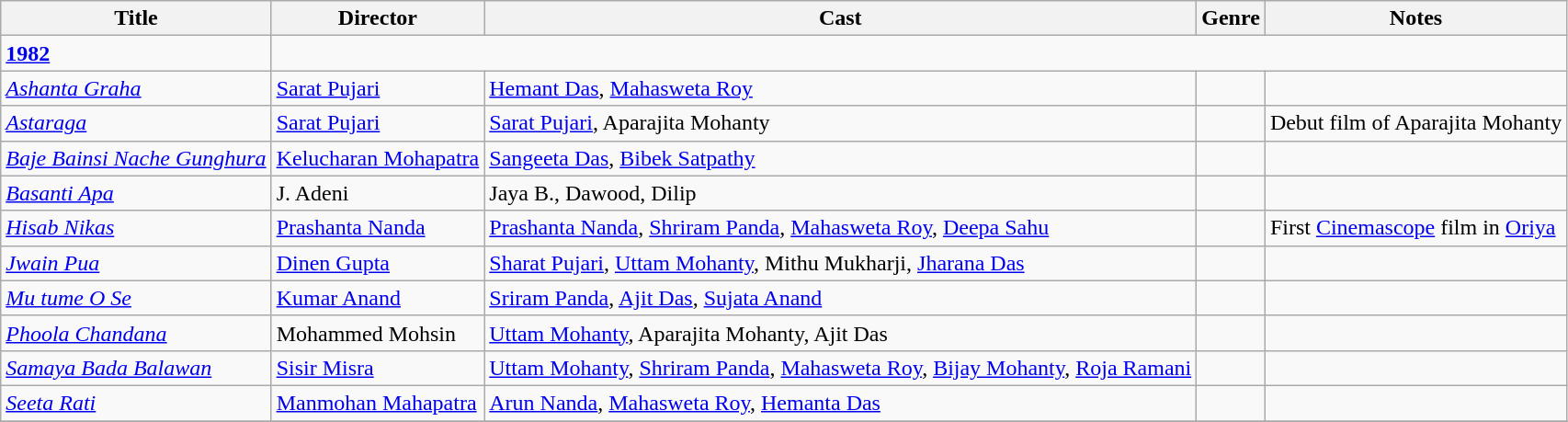<table class="wikitable sortable">
<tr>
<th>Title</th>
<th>Director</th>
<th>Cast</th>
<th>Genre</th>
<th>Notes</th>
</tr>
<tr>
<td><strong><a href='#'>1982</a></strong></td>
</tr>
<tr>
<td><em><a href='#'>Ashanta Graha</a></em></td>
<td><a href='#'>Sarat Pujari</a></td>
<td><a href='#'>Hemant Das</a>, <a href='#'>Mahasweta Roy</a></td>
<td></td>
<td></td>
</tr>
<tr>
<td><em><a href='#'>Astaraga</a></em></td>
<td><a href='#'>Sarat Pujari</a></td>
<td><a href='#'>Sarat Pujari</a>, Aparajita Mohanty</td>
<td></td>
<td>Debut film of Aparajita Mohanty</td>
</tr>
<tr>
<td><em><a href='#'>Baje Bainsi Nache Gunghura</a></em></td>
<td><a href='#'>Kelucharan Mohapatra</a></td>
<td><a href='#'>Sangeeta Das</a>, <a href='#'>Bibek Satpathy</a></td>
<td></td>
<td></td>
</tr>
<tr>
<td><em><a href='#'>Basanti Apa</a></em></td>
<td>J. Adeni</td>
<td>Jaya B., Dawood, Dilip</td>
<td></td>
<td></td>
</tr>
<tr>
<td><em><a href='#'>Hisab Nikas</a></em></td>
<td><a href='#'>Prashanta Nanda</a></td>
<td><a href='#'>Prashanta Nanda</a>, <a href='#'>Shriram Panda</a>, <a href='#'>Mahasweta Roy</a>, <a href='#'>Deepa Sahu</a></td>
<td></td>
<td>First <a href='#'>Cinemascope</a> film in <a href='#'>Oriya</a></td>
</tr>
<tr>
<td><em><a href='#'>Jwain Pua</a></em></td>
<td><a href='#'>Dinen Gupta</a></td>
<td><a href='#'>Sharat Pujari</a>, <a href='#'>Uttam Mohanty</a>, Mithu Mukharji, <a href='#'>Jharana Das</a></td>
<td></td>
<td></td>
</tr>
<tr>
<td><em><a href='#'>Mu tume O Se</a></em></td>
<td><a href='#'>Kumar Anand</a></td>
<td><a href='#'>Sriram Panda</a>, <a href='#'>Ajit Das</a>, <a href='#'>Sujata Anand</a></td>
<td></td>
<td></td>
</tr>
<tr>
<td><em><a href='#'>Phoola Chandana</a></em></td>
<td>Mohammed Mohsin</td>
<td><a href='#'>Uttam Mohanty</a>, Aparajita Mohanty, Ajit Das</td>
<td></td>
<td></td>
</tr>
<tr>
<td><em><a href='#'>Samaya Bada Balawan</a></em></td>
<td><a href='#'>Sisir Misra</a></td>
<td><a href='#'>Uttam Mohanty</a>, <a href='#'>Shriram Panda</a>, <a href='#'>Mahasweta Roy</a>, <a href='#'>Bijay Mohanty</a>, <a href='#'>Roja Ramani</a></td>
<td></td>
<td></td>
</tr>
<tr>
<td><em><a href='#'>Seeta Rati</a></em></td>
<td><a href='#'>Manmohan Mahapatra</a></td>
<td><a href='#'>Arun Nanda</a>, <a href='#'>Mahasweta Roy</a>, <a href='#'>Hemanta Das</a></td>
<td></td>
<td></td>
</tr>
<tr>
</tr>
</table>
